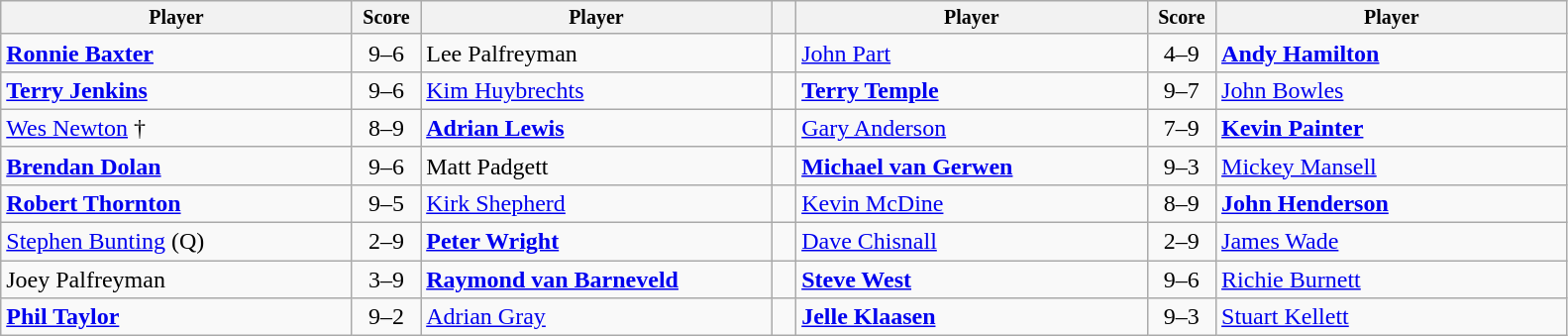<table class="wikitable">
<tr style="font-size:10pt;font-weight:bold">
<th width=230>Player</th>
<th width=40>Score</th>
<th width=230>Player</th>
<th width=10></th>
<th width=230>Player</th>
<th width=40>Score</th>
<th width=230>Player</th>
</tr>
<tr>
<td><strong> <a href='#'>Ronnie Baxter</a></strong></td>
<td align=center>9–6</td>
<td> Lee Palfreyman</td>
<td></td>
<td> <a href='#'>John Part</a></td>
<td align=center>4–9</td>
<td><strong> <a href='#'>Andy Hamilton</a></strong></td>
</tr>
<tr>
<td><strong> <a href='#'>Terry Jenkins</a></strong></td>
<td align=center>9–6</td>
<td> <a href='#'>Kim Huybrechts</a></td>
<td></td>
<td><strong> <a href='#'>Terry Temple</a></strong></td>
<td align=center>9–7</td>
<td> <a href='#'>John Bowles</a></td>
</tr>
<tr>
<td> <a href='#'>Wes Newton</a> †</td>
<td align=center>8–9</td>
<td><strong> <a href='#'>Adrian Lewis</a></strong></td>
<td></td>
<td> <a href='#'>Gary Anderson</a></td>
<td align=center>7–9</td>
<td><strong> <a href='#'>Kevin Painter</a></strong></td>
</tr>
<tr>
<td><strong> <a href='#'>Brendan Dolan</a></strong></td>
<td align=center>9–6</td>
<td> Matt Padgett</td>
<td></td>
<td><strong> <a href='#'>Michael van Gerwen</a></strong></td>
<td align=center>9–3</td>
<td> <a href='#'>Mickey Mansell</a></td>
</tr>
<tr>
<td><strong> <a href='#'>Robert Thornton</a></strong></td>
<td align=center>9–5</td>
<td> <a href='#'>Kirk Shepherd</a></td>
<td></td>
<td> <a href='#'>Kevin McDine</a></td>
<td align=center>8–9</td>
<td><strong> <a href='#'>John Henderson</a></strong></td>
</tr>
<tr>
<td> <a href='#'>Stephen Bunting</a> (Q)</td>
<td align=center>2–9</td>
<td><strong> <a href='#'>Peter Wright</a></strong></td>
<td></td>
<td> <a href='#'>Dave Chisnall</a></td>
<td align=center>2–9</td>
<td> <a href='#'>James Wade</a></td>
</tr>
<tr>
<td> Joey Palfreyman</td>
<td align=center>3–9</td>
<td><strong> <a href='#'>Raymond van Barneveld</a></strong></td>
<td></td>
<td><strong> <a href='#'>Steve West</a></strong></td>
<td align=center>9–6</td>
<td> <a href='#'>Richie Burnett</a></td>
</tr>
<tr>
<td><strong> <a href='#'>Phil Taylor</a></strong></td>
<td align=center>9–2</td>
<td> <a href='#'>Adrian Gray</a></td>
<td></td>
<td><strong> <a href='#'>Jelle Klaasen</a></strong></td>
<td align=center>9–3</td>
<td> <a href='#'>Stuart Kellett</a></td>
</tr>
</table>
